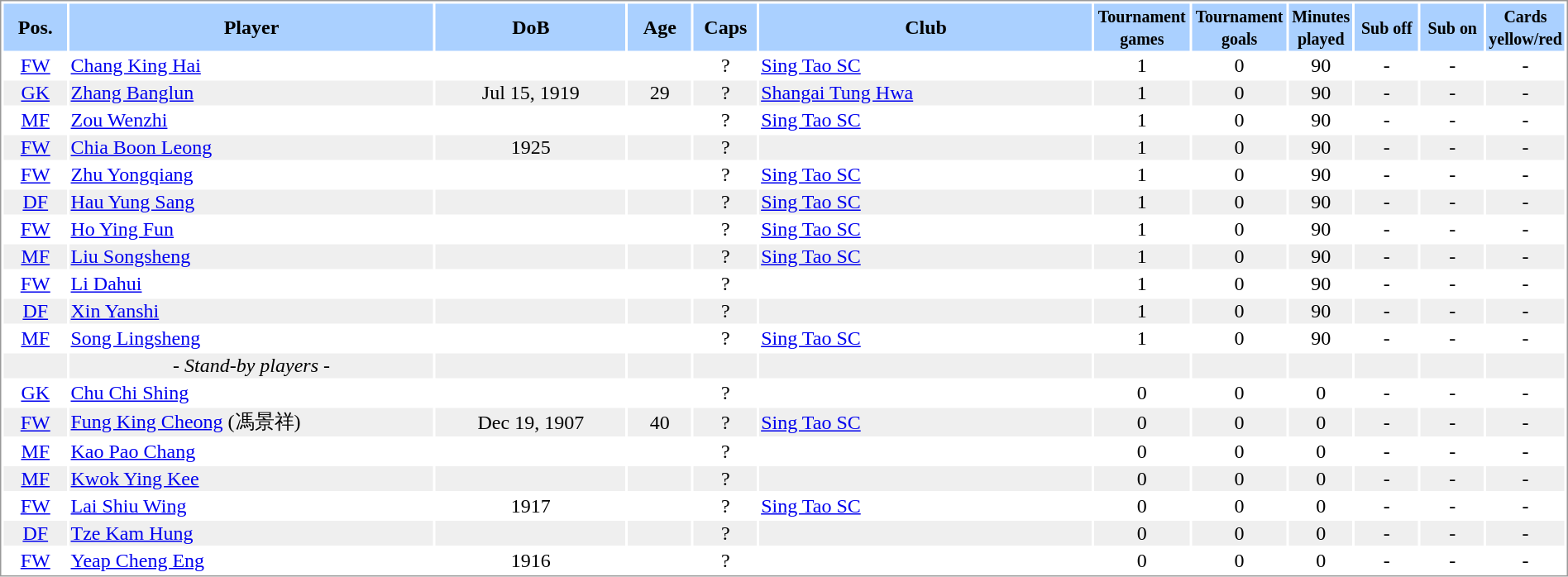<table border="0" width="100%" style="border: 1px solid #999; background-color:#FFFFFF; text-align:center">
<tr align="center" bgcolor="#AAD0FF">
<th width=4%>Pos.</th>
<th width=23%>Player</th>
<th width=12%>DoB</th>
<th width=4%>Age</th>
<th width=4%>Caps</th>
<th width=21%>Club</th>
<th width=6%><small>Tournament<br>games</small></th>
<th width=6%><small>Tournament<br>goals</small></th>
<th width=4%><small>Minutes<br>played</small></th>
<th width=4%><small>Sub off</small></th>
<th width=4%><small>Sub on</small></th>
<th width=4%><small>Cards<br>yellow/red</small></th>
</tr>
<tr>
<td><a href='#'>FW</a></td>
<td align="left"><a href='#'>Chang King Hai</a></td>
<td></td>
<td></td>
<td>?</td>
<td align="left"> <a href='#'>Sing Tao SC</a></td>
<td>1</td>
<td>0</td>
<td>90</td>
<td>-</td>
<td>-</td>
<td>-</td>
</tr>
<tr bgcolor="#EFEFEF">
<td><a href='#'>GK</a></td>
<td align="left"><a href='#'>Zhang Banglun</a></td>
<td>Jul 15, 1919</td>
<td>29</td>
<td>?</td>
<td align="left"> <a href='#'>Shangai Tung Hwa</a></td>
<td>1</td>
<td>0</td>
<td>90</td>
<td>-</td>
<td>-</td>
<td>-</td>
</tr>
<tr>
<td><a href='#'>MF</a></td>
<td align="left"><a href='#'>Zou Wenzhi</a></td>
<td></td>
<td></td>
<td>?</td>
<td align="left"> <a href='#'>Sing Tao SC</a></td>
<td>1</td>
<td>0</td>
<td>90</td>
<td>-</td>
<td>-</td>
<td>-</td>
</tr>
<tr bgcolor="#EFEFEF">
<td><a href='#'>FW</a></td>
<td align="left"><a href='#'>Chia Boon Leong</a></td>
<td>1925</td>
<td></td>
<td>?</td>
<td align="left"></td>
<td>1</td>
<td>0</td>
<td>90</td>
<td>-</td>
<td>-</td>
<td>-</td>
</tr>
<tr>
<td><a href='#'>FW</a></td>
<td align="left"><a href='#'>Zhu Yongqiang</a></td>
<td></td>
<td></td>
<td>?</td>
<td align="left"> <a href='#'>Sing Tao SC</a></td>
<td>1</td>
<td>0</td>
<td>90</td>
<td>-</td>
<td>-</td>
<td>-</td>
</tr>
<tr bgcolor="#EFEFEF">
<td><a href='#'>DF</a></td>
<td align="left"><a href='#'>Hau Yung Sang</a></td>
<td></td>
<td></td>
<td>?</td>
<td align="left"> <a href='#'>Sing Tao SC</a></td>
<td>1</td>
<td>0</td>
<td>90</td>
<td>-</td>
<td>-</td>
<td>-</td>
</tr>
<tr>
<td><a href='#'>FW</a></td>
<td align="left"><a href='#'>Ho Ying Fun</a></td>
<td></td>
<td></td>
<td>?</td>
<td align="left"> <a href='#'>Sing Tao SC</a></td>
<td>1</td>
<td>0</td>
<td>90</td>
<td>-</td>
<td>-</td>
<td>-</td>
</tr>
<tr bgcolor="#EFEFEF">
<td><a href='#'>MF</a></td>
<td align="left"><a href='#'>Liu Songsheng</a></td>
<td></td>
<td></td>
<td>?</td>
<td align="left"> <a href='#'>Sing Tao SC</a></td>
<td>1</td>
<td>0</td>
<td>90</td>
<td>-</td>
<td>-</td>
<td>-</td>
</tr>
<tr>
<td><a href='#'>FW</a></td>
<td align="left"><a href='#'>Li Dahui</a></td>
<td></td>
<td></td>
<td>?</td>
<td align="left"></td>
<td>1</td>
<td>0</td>
<td>90</td>
<td>-</td>
<td>-</td>
<td>-</td>
</tr>
<tr bgcolor="#EFEFEF">
<td><a href='#'>DF</a></td>
<td align="left"><a href='#'>Xin Yanshi</a></td>
<td></td>
<td></td>
<td>?</td>
<td align="left"></td>
<td>1</td>
<td>0</td>
<td>90</td>
<td>-</td>
<td>-</td>
<td>-</td>
</tr>
<tr>
<td><a href='#'>MF</a></td>
<td align="left"><a href='#'>Song Lingsheng</a></td>
<td></td>
<td></td>
<td>?</td>
<td align="left"> <a href='#'>Sing Tao SC</a></td>
<td>1</td>
<td>0</td>
<td>90</td>
<td>-</td>
<td>-</td>
<td>-</td>
</tr>
<tr bgcolor="#EFEFEF">
<td></td>
<td>- <em>Stand-by players</em> -</td>
<td></td>
<td></td>
<td></td>
<td></td>
<td></td>
<td></td>
<td></td>
<td></td>
<td></td>
<td></td>
</tr>
<tr>
<td><a href='#'>GK</a></td>
<td align="left"><a href='#'>Chu Chi Shing</a></td>
<td></td>
<td></td>
<td>?</td>
<td align="left"></td>
<td>0</td>
<td>0</td>
<td>0</td>
<td>-</td>
<td>-</td>
<td>-</td>
</tr>
<tr bgcolor="#EFEFEF">
<td><a href='#'>FW</a></td>
<td align="left"><a href='#'>Fung King Cheong</a> (馮景祥)</td>
<td>Dec 19, 1907</td>
<td>40</td>
<td>?</td>
<td align="left"> <a href='#'>Sing Tao SC</a></td>
<td>0</td>
<td>0</td>
<td>0</td>
<td>-</td>
<td>-</td>
<td>-</td>
</tr>
<tr>
<td><a href='#'>MF</a></td>
<td align="left"><a href='#'>Kao Pao Chang</a></td>
<td></td>
<td></td>
<td>?</td>
<td align="left"></td>
<td>0</td>
<td>0</td>
<td>0</td>
<td>-</td>
<td>-</td>
<td>-</td>
</tr>
<tr bgcolor="#EFEFEF">
<td><a href='#'>MF</a></td>
<td align="left"><a href='#'>Kwok Ying Kee</a></td>
<td></td>
<td></td>
<td>?</td>
<td align="left"></td>
<td>0</td>
<td>0</td>
<td>0</td>
<td>-</td>
<td>-</td>
<td>-</td>
</tr>
<tr>
<td><a href='#'>FW</a></td>
<td align="left"><a href='#'>Lai Shiu Wing</a></td>
<td>1917</td>
<td></td>
<td>?</td>
<td align="left"> <a href='#'>Sing Tao SC</a></td>
<td>0</td>
<td>0</td>
<td>0</td>
<td>-</td>
<td>-</td>
<td>-</td>
</tr>
<tr bgcolor="#EFEFEF">
<td><a href='#'>DF</a></td>
<td align="left"><a href='#'>Tze Kam Hung</a></td>
<td></td>
<td></td>
<td>?</td>
<td align="left"></td>
<td>0</td>
<td>0</td>
<td>0</td>
<td>-</td>
<td>-</td>
<td>-</td>
</tr>
<tr>
<td><a href='#'>FW</a></td>
<td align="left"><a href='#'>Yeap Cheng Eng</a></td>
<td>1916</td>
<td></td>
<td>?</td>
<td align="left"></td>
<td>0</td>
<td>0</td>
<td>0</td>
<td>-</td>
<td>-</td>
<td>-</td>
</tr>
</table>
